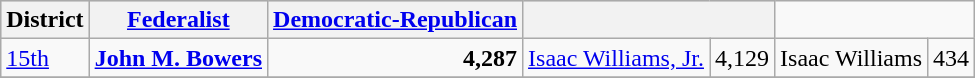<table class=wikitable>
<tr bgcolor=lightgrey>
<th>District</th>
<th><a href='#'>Federalist</a></th>
<th><a href='#'>Democratic-Republican</a></th>
<th colspan="2"></th>
</tr>
<tr>
<td><a href='#'>15th</a></td>
<td><strong><a href='#'>John M. Bowers</a></strong></td>
<td align="right"><strong>4,287</strong></td>
<td><a href='#'>Isaac Williams, Jr.</a></td>
<td align="right">4,129</td>
<td>Isaac Williams</td>
<td align="right">434</td>
</tr>
<tr>
</tr>
</table>
